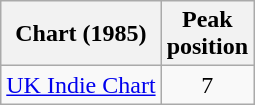<table class="wikitable">
<tr>
<th scope=col>Chart (1985)</th>
<th scope=col>Peak<br>position</th>
</tr>
<tr>
<td><a href='#'>UK Indie Chart</a></td>
<td style="text-align:center;">7</td>
</tr>
</table>
